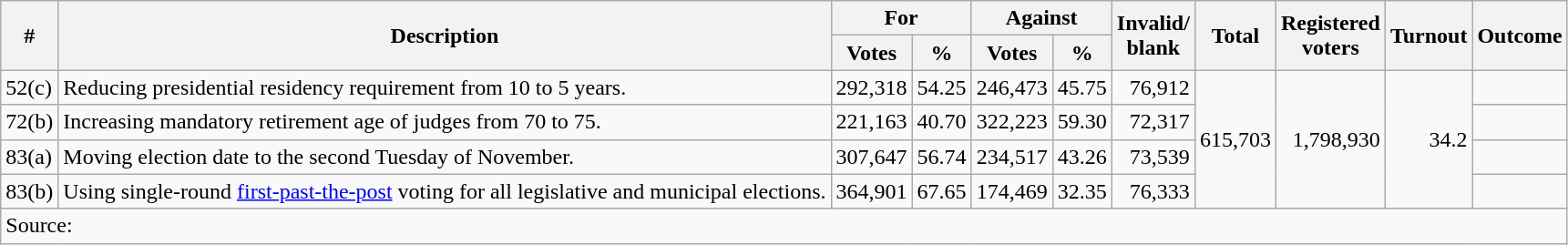<table class=wikitable style=text-align:right>
<tr>
<th rowspan=2>#</th>
<th rowspan=2>Description</th>
<th colspan=2>For</th>
<th colspan=2>Against</th>
<th rowspan=2>Invalid/<br>blank</th>
<th rowspan=2>Total</th>
<th rowspan=2>Registered<br>voters</th>
<th rowspan=2>Turnout</th>
<th rowspan=2>Outcome</th>
</tr>
<tr>
<th>Votes</th>
<th>%</th>
<th>Votes</th>
<th>%</th>
</tr>
<tr>
<td align=left>52(c)</td>
<td align=left>Reducing presidential residency requirement from 10 to 5 years.</td>
<td>292,318</td>
<td>54.25</td>
<td>246,473</td>
<td>45.75</td>
<td>76,912</td>
<td rowspan=4>615,703</td>
<td rowspan=4>1,798,930</td>
<td rowspan=4>34.2</td>
<td></td>
</tr>
<tr>
<td align=left>72(b)</td>
<td align=left>Increasing mandatory retirement age of judges from 70 to 75.</td>
<td>221,163</td>
<td>40.70</td>
<td>322,223</td>
<td>59.30</td>
<td>72,317</td>
<td></td>
</tr>
<tr>
<td align=left>83(a)</td>
<td align=left>Moving election date to the second Tuesday of November.</td>
<td>307,647</td>
<td>56.74</td>
<td>234,517</td>
<td>43.26</td>
<td>73,539</td>
<td></td>
</tr>
<tr>
<td align=left>83(b)</td>
<td align=left>Using single-round <a href='#'>first-past-the-post</a> voting for all legislative and municipal elections.</td>
<td>364,901</td>
<td>67.65</td>
<td>174,469</td>
<td>32.35</td>
<td>76,333</td>
<td></td>
</tr>
<tr>
<td align=left colspan=12>Source: </td>
</tr>
</table>
